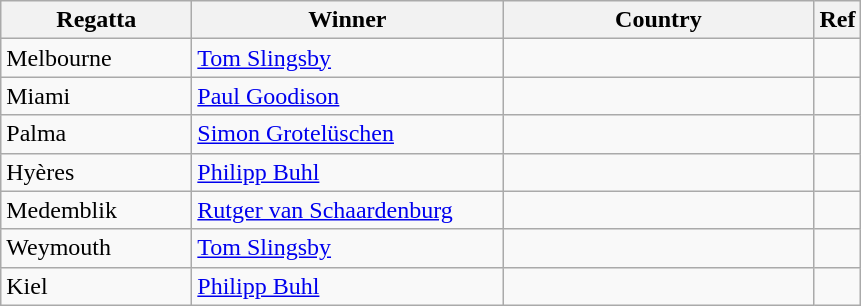<table class="wikitable">
<tr>
<th width=120>Regatta</th>
<th style="width:200px;">Winner</th>
<th style="width:200px;">Country</th>
<th>Ref</th>
</tr>
<tr>
<td>Melbourne</td>
<td><a href='#'>Tom Slingsby</a></td>
<td></td>
<td></td>
</tr>
<tr>
<td>Miami</td>
<td><a href='#'>Paul Goodison</a></td>
<td></td>
<td></td>
</tr>
<tr>
<td>Palma</td>
<td><a href='#'>Simon Grotelüschen</a></td>
<td></td>
<td></td>
</tr>
<tr>
<td>Hyères</td>
<td><a href='#'>Philipp Buhl</a></td>
<td></td>
<td></td>
</tr>
<tr>
<td>Medemblik</td>
<td><a href='#'>Rutger van Schaardenburg</a></td>
<td></td>
<td></td>
</tr>
<tr>
<td>Weymouth</td>
<td><a href='#'>Tom Slingsby</a></td>
<td></td>
<td></td>
</tr>
<tr>
<td>Kiel</td>
<td><a href='#'>Philipp Buhl</a></td>
<td></td>
<td></td>
</tr>
</table>
